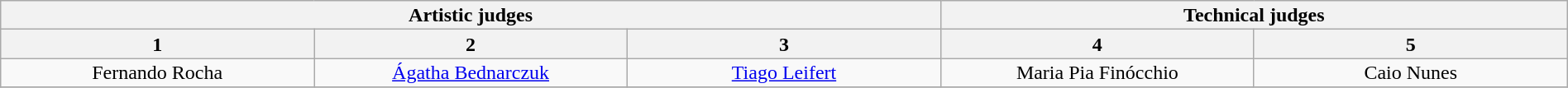<table class="wikitable" style="font-size:100%; line-height:16px; text-align:center" width="100%">
<tr>
<th colspan=3>Artistic judges</th>
<th colspan=2>Technical judges</th>
</tr>
<tr>
<th style="width:20.0%;">1</th>
<th style="width:20.0%;">2</th>
<th style="width:20.0%;">3</th>
<th style="width:20.0%;">4</th>
<th style="width:20.0%;">5</th>
</tr>
<tr>
<td>Fernando Rocha</td>
<td><a href='#'>Ágatha Bednarczuk</a></td>
<td><a href='#'>Tiago Leifert</a></td>
<td>Maria Pia Finócchio</td>
<td>Caio Nunes</td>
</tr>
<tr>
</tr>
</table>
